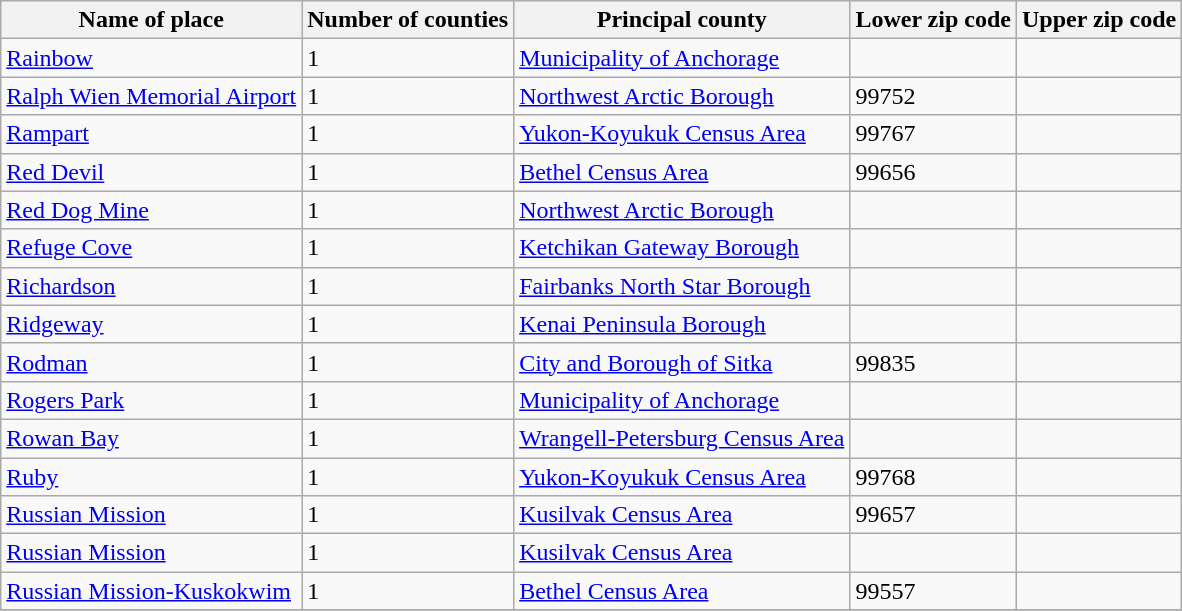<table class="wikitable">
<tr>
<th>Name of place</th>
<th>Number of counties</th>
<th>Principal county</th>
<th>Lower zip code</th>
<th>Upper zip code</th>
</tr>
<tr --->
<td><a href='#'>Rainbow</a></td>
<td>1</td>
<td><a href='#'>Municipality of Anchorage</a></td>
<td> </td>
<td> </td>
</tr>
<tr --->
<td><a href='#'>Ralph Wien Memorial Airport</a></td>
<td>1</td>
<td><a href='#'>Northwest Arctic Borough</a></td>
<td>99752</td>
<td> </td>
</tr>
<tr --->
<td><a href='#'>Rampart</a></td>
<td>1</td>
<td><a href='#'>Yukon-Koyukuk Census Area</a></td>
<td>99767</td>
<td> </td>
</tr>
<tr --->
<td><a href='#'>Red Devil</a></td>
<td>1</td>
<td><a href='#'>Bethel Census Area</a></td>
<td>99656</td>
<td> </td>
</tr>
<tr --->
<td><a href='#'>Red Dog Mine</a></td>
<td>1</td>
<td><a href='#'>Northwest Arctic Borough</a></td>
<td> </td>
<td> </td>
</tr>
<tr --->
<td><a href='#'>Refuge Cove</a></td>
<td>1</td>
<td><a href='#'>Ketchikan Gateway Borough</a></td>
<td> </td>
<td> </td>
</tr>
<tr --->
<td><a href='#'>Richardson</a></td>
<td>1</td>
<td><a href='#'>Fairbanks North Star Borough</a></td>
<td> </td>
<td> </td>
</tr>
<tr --->
<td><a href='#'>Ridgeway</a></td>
<td>1</td>
<td><a href='#'>Kenai Peninsula Borough</a></td>
<td> </td>
<td> </td>
</tr>
<tr --->
<td><a href='#'>Rodman</a></td>
<td>1</td>
<td><a href='#'>City and Borough of Sitka</a></td>
<td>99835</td>
<td> </td>
</tr>
<tr --->
<td><a href='#'>Rogers Park</a></td>
<td>1</td>
<td><a href='#'>Municipality of Anchorage</a></td>
<td> </td>
<td> </td>
</tr>
<tr --->
<td><a href='#'>Rowan Bay</a></td>
<td>1</td>
<td><a href='#'>Wrangell-Petersburg Census Area</a></td>
<td> </td>
<td> </td>
</tr>
<tr --->
<td><a href='#'>Ruby</a></td>
<td>1</td>
<td><a href='#'>Yukon-Koyukuk Census Area</a></td>
<td>99768</td>
<td> </td>
</tr>
<tr --->
<td><a href='#'>Russian Mission</a></td>
<td>1</td>
<td><a href='#'>Kusilvak Census Area</a></td>
<td>99657</td>
<td> </td>
</tr>
<tr --->
<td><a href='#'>Russian Mission</a></td>
<td>1</td>
<td><a href='#'>Kusilvak Census Area</a></td>
<td> </td>
<td> </td>
</tr>
<tr --->
<td><a href='#'>Russian Mission-Kuskokwim</a></td>
<td>1</td>
<td><a href='#'>Bethel Census Area</a></td>
<td>99557</td>
<td> </td>
</tr>
<tr --->
</tr>
</table>
